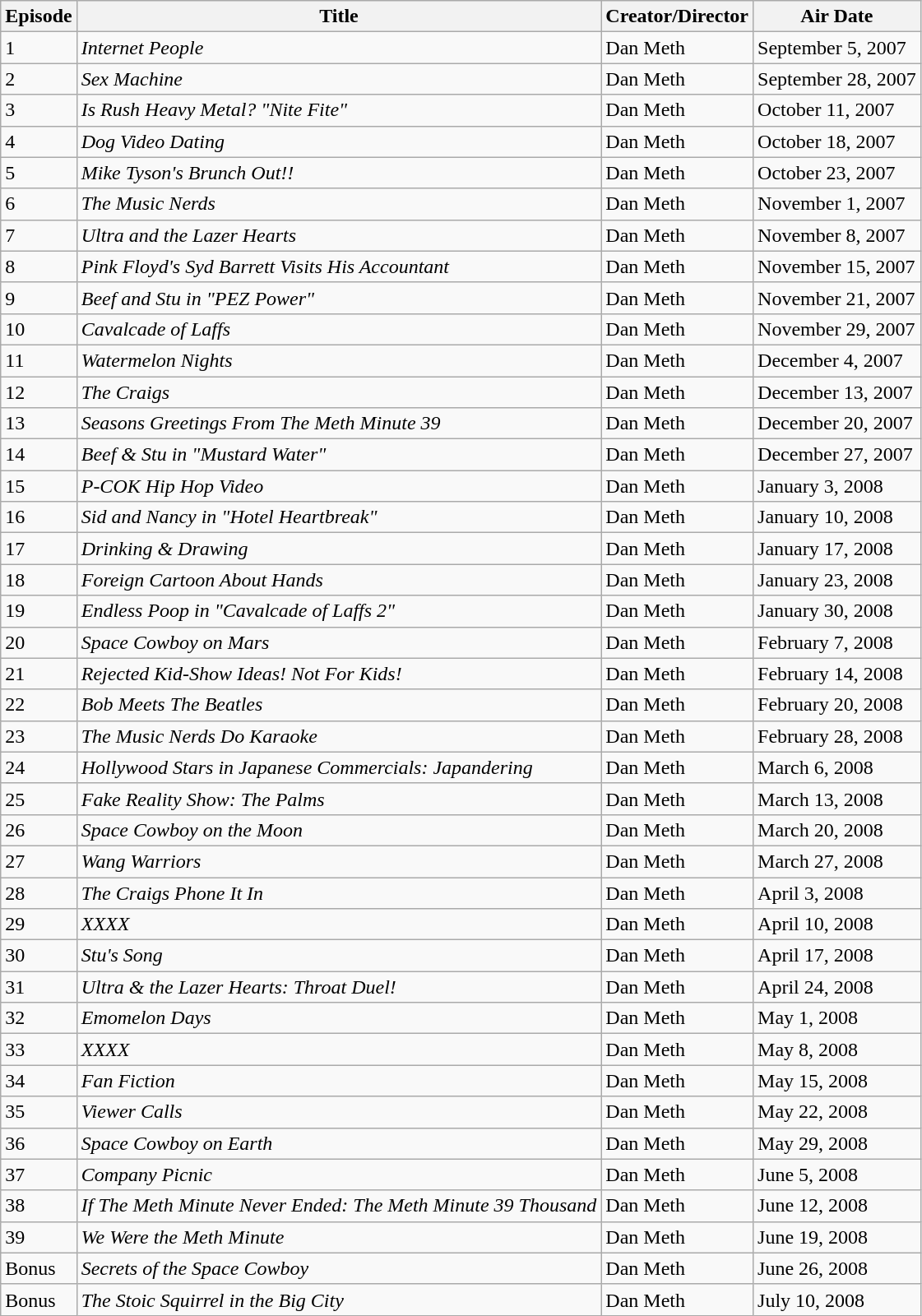<table class="wikitable">
<tr>
<th>Episode</th>
<th>Title</th>
<th>Creator/Director</th>
<th>Air Date</th>
</tr>
<tr>
<td>1</td>
<td><em>Internet People</em></td>
<td>Dan Meth</td>
<td>September 5, 2007</td>
</tr>
<tr>
<td>2</td>
<td><em>Sex Machine </em></td>
<td>Dan Meth</td>
<td>September 28, 2007</td>
</tr>
<tr>
<td>3</td>
<td><em>Is Rush Heavy Metal? "Nite Fite"</em></td>
<td>Dan Meth</td>
<td>October 11, 2007</td>
</tr>
<tr>
<td>4</td>
<td><em>Dog Video Dating</em></td>
<td>Dan Meth</td>
<td>October 18, 2007</td>
</tr>
<tr>
<td>5</td>
<td><em>Mike Tyson's Brunch Out!!</em></td>
<td>Dan Meth</td>
<td>October 23, 2007</td>
</tr>
<tr>
<td>6</td>
<td><em>The Music Nerds</em></td>
<td>Dan Meth</td>
<td>November 1, 2007</td>
</tr>
<tr>
<td>7</td>
<td><em>Ultra and the Lazer Hearts</em></td>
<td>Dan Meth</td>
<td>November 8, 2007</td>
</tr>
<tr>
<td>8</td>
<td><em>Pink Floyd's Syd Barrett Visits His Accountant</em></td>
<td>Dan Meth</td>
<td>November 15, 2007</td>
</tr>
<tr>
<td>9</td>
<td><em>Beef and Stu in "PEZ Power"</em></td>
<td>Dan Meth</td>
<td>November 21, 2007</td>
</tr>
<tr>
<td>10</td>
<td><em>Cavalcade of Laffs</em></td>
<td>Dan Meth</td>
<td>November 29, 2007</td>
</tr>
<tr>
<td>11</td>
<td><em>Watermelon Nights</em></td>
<td>Dan Meth</td>
<td>December 4, 2007</td>
</tr>
<tr>
<td>12</td>
<td><em>The Craigs</em></td>
<td>Dan Meth</td>
<td>December 13, 2007</td>
</tr>
<tr>
<td>13</td>
<td><em>Seasons Greetings From The Meth Minute 39</em></td>
<td>Dan Meth</td>
<td>December 20, 2007</td>
</tr>
<tr>
<td>14</td>
<td><em>Beef & Stu in "Mustard Water"</em></td>
<td>Dan Meth</td>
<td>December 27, 2007</td>
</tr>
<tr>
<td>15</td>
<td><em>P-COK Hip Hop Video</em></td>
<td>Dan Meth</td>
<td>January 3, 2008</td>
</tr>
<tr>
<td>16</td>
<td><em>Sid and Nancy in "Hotel Heartbreak"</em></td>
<td>Dan Meth</td>
<td>January 10, 2008</td>
</tr>
<tr>
<td>17</td>
<td><em>Drinking & Drawing</em></td>
<td>Dan Meth</td>
<td>January 17, 2008</td>
</tr>
<tr>
<td>18</td>
<td><em>Foreign Cartoon About Hands</em></td>
<td>Dan Meth</td>
<td>January 23, 2008</td>
</tr>
<tr>
<td>19</td>
<td><em>Endless Poop in "Cavalcade of Laffs 2"</em></td>
<td>Dan Meth</td>
<td>January 30, 2008</td>
</tr>
<tr>
<td>20</td>
<td><em>Space Cowboy on Mars</em></td>
<td>Dan Meth</td>
<td>February 7, 2008</td>
</tr>
<tr>
<td>21</td>
<td><em>Rejected Kid-Show Ideas! Not For Kids!</em></td>
<td>Dan Meth</td>
<td>February 14, 2008</td>
</tr>
<tr>
<td>22</td>
<td><em>Bob Meets The Beatles</em></td>
<td>Dan Meth</td>
<td>February 20, 2008</td>
</tr>
<tr>
<td>23</td>
<td><em>The Music Nerds Do Karaoke</em></td>
<td>Dan Meth</td>
<td>February 28, 2008</td>
</tr>
<tr>
<td>24</td>
<td><em>Hollywood Stars in Japanese Commercials: Japandering</em></td>
<td>Dan Meth</td>
<td>March 6, 2008</td>
</tr>
<tr>
<td>25</td>
<td><em>Fake Reality Show: The Palms</em></td>
<td>Dan Meth</td>
<td>March 13, 2008</td>
</tr>
<tr>
<td>26</td>
<td><em>Space Cowboy on the Moon</em></td>
<td>Dan Meth</td>
<td>March 20, 2008</td>
</tr>
<tr>
<td>27</td>
<td><em>Wang Warriors</em></td>
<td>Dan Meth</td>
<td>March 27, 2008</td>
</tr>
<tr>
<td>28</td>
<td><em>The Craigs Phone It In</em></td>
<td>Dan Meth</td>
<td>April 3, 2008</td>
</tr>
<tr>
<td>29</td>
<td><em>XXXX</em></td>
<td>Dan Meth</td>
<td>April 10, 2008</td>
</tr>
<tr>
<td>30</td>
<td><em>Stu's Song</em></td>
<td>Dan Meth</td>
<td>April 17, 2008</td>
</tr>
<tr>
<td>31</td>
<td><em>Ultra & the Lazer Hearts: Throat Duel!</em></td>
<td>Dan Meth</td>
<td>April 24, 2008</td>
</tr>
<tr>
<td>32</td>
<td><em>Emomelon Days</em></td>
<td>Dan Meth</td>
<td>May 1, 2008</td>
</tr>
<tr>
<td>33</td>
<td><em>XXXX</em></td>
<td>Dan Meth</td>
<td>May 8, 2008</td>
</tr>
<tr>
<td>34</td>
<td><em>Fan Fiction</em></td>
<td>Dan Meth</td>
<td>May 15, 2008</td>
</tr>
<tr>
<td>35</td>
<td><em>Viewer Calls</em></td>
<td>Dan Meth</td>
<td>May 22, 2008</td>
</tr>
<tr>
<td>36</td>
<td><em>Space Cowboy on Earth</em></td>
<td>Dan Meth</td>
<td>May 29, 2008</td>
</tr>
<tr>
<td>37</td>
<td><em>Company Picnic</em></td>
<td>Dan Meth</td>
<td>June 5, 2008</td>
</tr>
<tr>
<td>38</td>
<td><em>If The Meth Minute Never Ended: The Meth Minute 39 Thousand</em></td>
<td>Dan Meth</td>
<td>June 12, 2008</td>
</tr>
<tr>
<td>39</td>
<td><em>We Were the Meth Minute</em></td>
<td>Dan Meth</td>
<td>June 19, 2008</td>
</tr>
<tr>
<td>Bonus</td>
<td><em>Secrets of the Space Cowboy</em></td>
<td>Dan Meth</td>
<td>June 26, 2008</td>
</tr>
<tr>
<td>Bonus</td>
<td><em>The Stoic Squirrel in the Big City</em></td>
<td>Dan Meth</td>
<td>July 10, 2008</td>
</tr>
</table>
